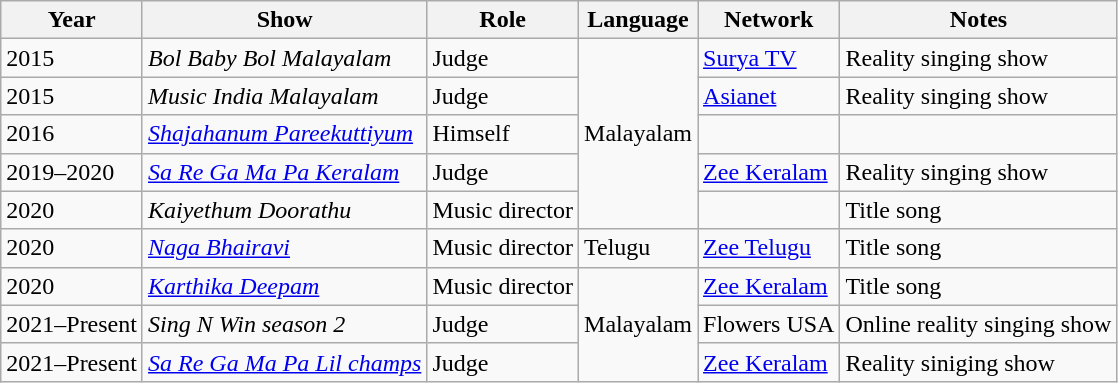<table class="wikitable">
<tr>
<th>Year</th>
<th>Show</th>
<th>Role</th>
<th>Language</th>
<th>Network</th>
<th>Notes</th>
</tr>
<tr>
<td>2015</td>
<td><em>Bol Baby Bol Malayalam</em></td>
<td>Judge</td>
<td rowspan="5">Malayalam</td>
<td><a href='#'>Surya TV</a></td>
<td>Reality singing show</td>
</tr>
<tr>
<td>2015</td>
<td><em>Music India Malayalam</em></td>
<td>Judge</td>
<td><a href='#'>Asianet</a></td>
<td>Reality singing show</td>
</tr>
<tr>
<td>2016</td>
<td><em><a href='#'>Shajahanum Pareekuttiyum</a></em></td>
<td>Himself</td>
<td></td>
<td></td>
</tr>
<tr>
<td>2019–2020</td>
<td><em><a href='#'>Sa Re Ga Ma Pa Keralam</a></em></td>
<td>Judge</td>
<td><a href='#'>Zee Keralam</a></td>
<td>Reality singing show</td>
</tr>
<tr>
<td>2020</td>
<td><em>Kaiyethum Doorathu</em></td>
<td>Music director</td>
<td></td>
<td>Title song</td>
</tr>
<tr>
<td>2020</td>
<td><em><a href='#'>Naga Bhairavi</a></em></td>
<td>Music director</td>
<td>Telugu</td>
<td><a href='#'>Zee Telugu</a></td>
<td>Title song</td>
</tr>
<tr>
<td>2020</td>
<td><em><a href='#'>Karthika Deepam</a></em></td>
<td>Music director</td>
<td rowspan="3">Malayalam</td>
<td><a href='#'>Zee Keralam</a></td>
<td>Title song</td>
</tr>
<tr>
<td>2021–Present</td>
<td><em>Sing N Win season 2</em></td>
<td>Judge</td>
<td>Flowers USA</td>
<td>Online reality singing show</td>
</tr>
<tr>
<td>2021–Present</td>
<td><a href='#'><em>Sa Re Ga Ma Pa Lil champs</em></a></td>
<td>Judge</td>
<td><a href='#'>Zee Keralam</a></td>
<td>Reality siniging show</td>
</tr>
</table>
